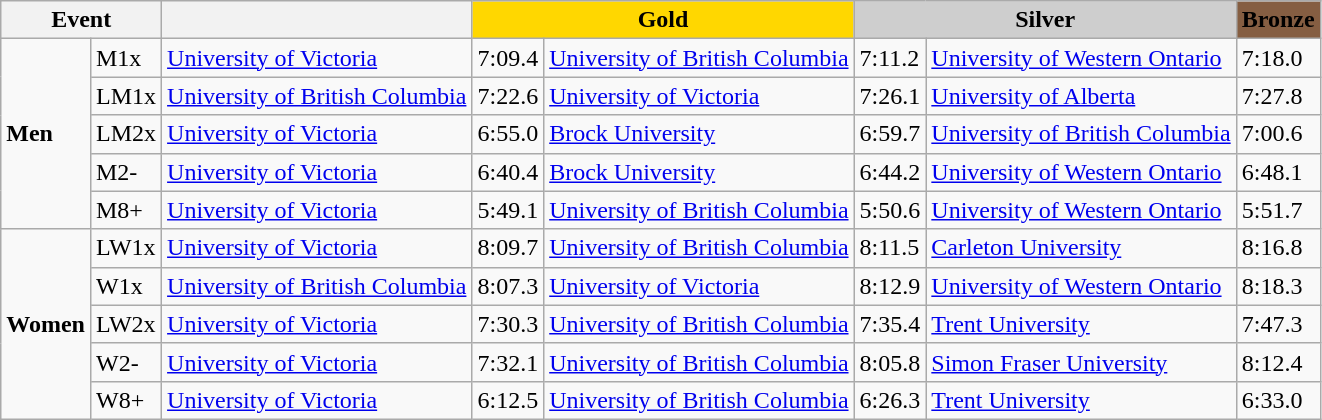<table class="wikitable mw-collapsible mw-collapsed">
<tr>
<th colspan="2">Event</th>
<th></th>
<th colspan="2" style="background:#FFD700;">Gold</th>
<th colspan="2" style="background:#CECECE;">Silver</th>
<th colspan="2" style="background:#855E42;">Bronze</th>
</tr>
<tr>
<td rowspan="5"><strong>Men</strong></td>
<td>M1x</td>
<td><a href='#'>University of Victoria</a></td>
<td>7:09.4</td>
<td><a href='#'>University of British Columbia</a></td>
<td>7:11.2</td>
<td><a href='#'>University of Western Ontario</a></td>
<td>7:18.0</td>
</tr>
<tr>
<td>LM1x</td>
<td><a href='#'>University of British Columbia</a></td>
<td>7:22.6</td>
<td><a href='#'>University of Victoria</a></td>
<td>7:26.1</td>
<td><a href='#'>University of Alberta</a></td>
<td>7:27.8</td>
</tr>
<tr>
<td>LM2x</td>
<td><a href='#'>University of Victoria</a></td>
<td>6:55.0</td>
<td><a href='#'>Brock University</a></td>
<td>6:59.7</td>
<td><a href='#'>University of British Columbia</a></td>
<td>7:00.6</td>
</tr>
<tr>
<td>M2-</td>
<td><a href='#'>University of Victoria</a></td>
<td>6:40.4</td>
<td><a href='#'>Brock University</a></td>
<td>6:44.2</td>
<td><a href='#'>University of Western Ontario</a></td>
<td>6:48.1</td>
</tr>
<tr>
<td>M8+</td>
<td><a href='#'>University of Victoria</a></td>
<td>5:49.1</td>
<td><a href='#'>University of British Columbia</a></td>
<td>5:50.6</td>
<td><a href='#'>University of Western Ontario</a></td>
<td>5:51.7</td>
</tr>
<tr>
<td rowspan="5"><strong>Women</strong></td>
<td>LW1x</td>
<td><a href='#'>University of Victoria</a></td>
<td>8:09.7</td>
<td><a href='#'>University of British Columbia</a></td>
<td>8:11.5</td>
<td><a href='#'>Carleton University</a></td>
<td>8:16.8</td>
</tr>
<tr>
<td>W1x</td>
<td><a href='#'>University of British Columbia</a></td>
<td>8:07.3</td>
<td><a href='#'>University of Victoria</a></td>
<td>8:12.9</td>
<td><a href='#'>University of Western Ontario</a></td>
<td>8:18.3</td>
</tr>
<tr>
<td>LW2x</td>
<td><a href='#'>University of Victoria</a></td>
<td>7:30.3</td>
<td><a href='#'>University of British Columbia</a></td>
<td>7:35.4</td>
<td><a href='#'>Trent University</a></td>
<td>7:47.3</td>
</tr>
<tr>
<td>W2-</td>
<td><a href='#'>University of Victoria</a></td>
<td>7:32.1</td>
<td><a href='#'>University of British Columbia</a></td>
<td>8:05.8</td>
<td><a href='#'>Simon Fraser University</a></td>
<td>8:12.4</td>
</tr>
<tr>
<td>W8+</td>
<td><a href='#'>University of Victoria</a></td>
<td>6:12.5</td>
<td><a href='#'>University of British Columbia</a></td>
<td>6:26.3</td>
<td><a href='#'>Trent University</a></td>
<td>6:33.0</td>
</tr>
</table>
